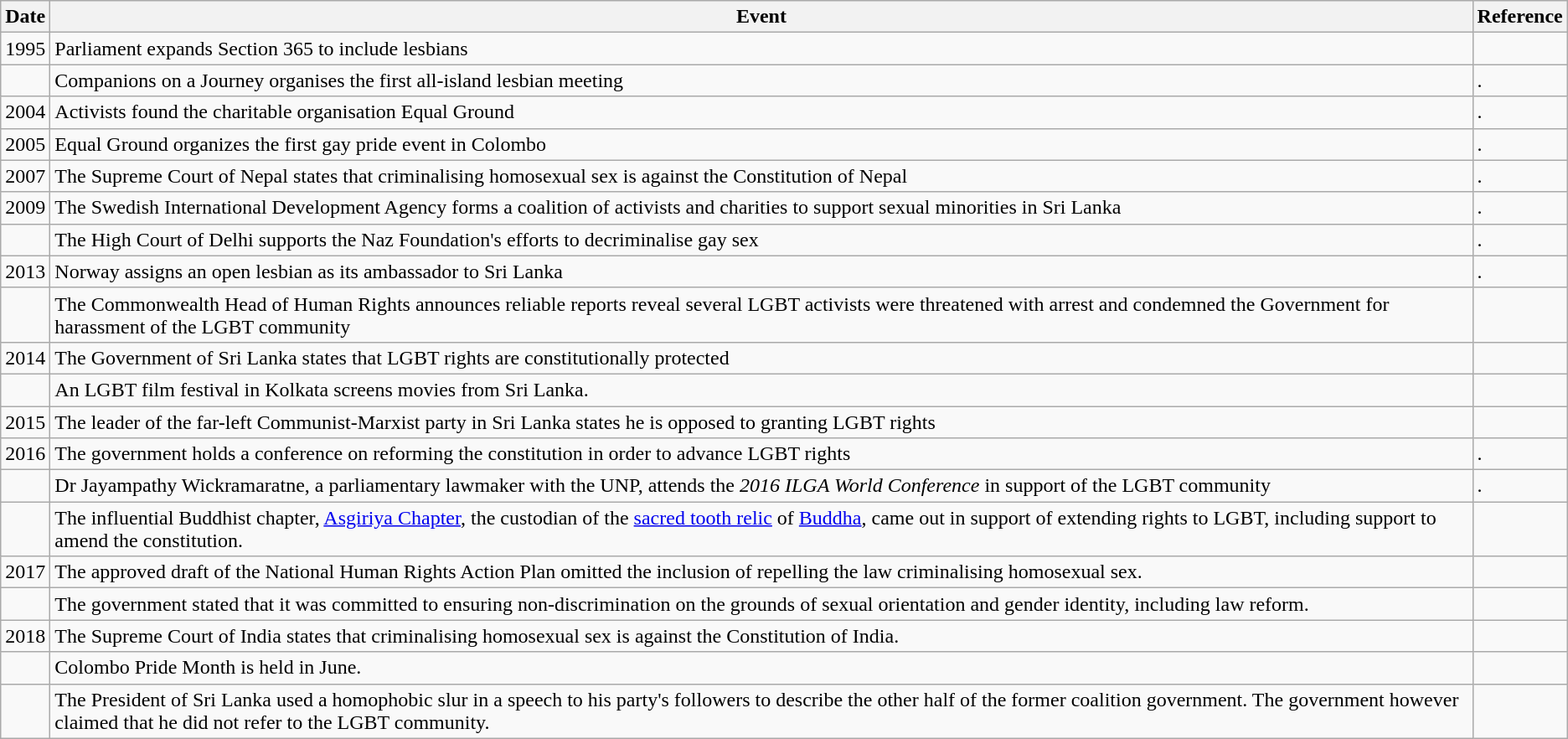<table class="wikitable">
<tr>
<th>Date</th>
<th>Event</th>
<th>Reference</th>
</tr>
<tr>
<td>1995</td>
<td>Parliament expands Section 365 to include lesbians</td>
<td></td>
</tr>
<tr>
<td></td>
<td>Companions on a Journey organises the first all-island lesbian meeting</td>
<td>.</td>
</tr>
<tr>
<td>2004</td>
<td>Activists found the charitable organisation Equal Ground</td>
<td>.</td>
</tr>
<tr>
<td>2005</td>
<td>Equal Ground organizes the first gay pride event in Colombo</td>
<td>.</td>
</tr>
<tr>
<td>2007</td>
<td>The Supreme Court of Nepal states that criminalising homosexual sex is against the Constitution of Nepal</td>
<td>.</td>
</tr>
<tr>
<td>2009</td>
<td>The Swedish International Development Agency forms a coalition of activists and charities to support sexual minorities in Sri Lanka</td>
<td>.</td>
</tr>
<tr>
<td></td>
<td>The High Court of Delhi supports the Naz Foundation's efforts to decriminalise gay sex</td>
<td>.</td>
</tr>
<tr>
<td>2013</td>
<td>Norway assigns an open lesbian as its ambassador to Sri Lanka</td>
<td>.</td>
</tr>
<tr>
<td></td>
<td>The Commonwealth Head of Human Rights announces reliable reports reveal several LGBT activists were threatened with arrest and condemned the Government for harassment of the LGBT community</td>
<td></td>
</tr>
<tr>
<td>2014</td>
<td>The Government of Sri Lanka states that LGBT rights are constitutionally protected</td>
<td></td>
</tr>
<tr>
<td></td>
<td>An LGBT film festival in Kolkata screens movies from Sri Lanka.</td>
<td></td>
</tr>
<tr>
<td>2015</td>
<td>The leader of the far-left Communist-Marxist party in Sri Lanka states he is opposed to granting LGBT rights</td>
<td></td>
</tr>
<tr>
<td>2016</td>
<td>The government holds a conference on reforming the constitution in order to advance LGBT rights</td>
<td>.</td>
</tr>
<tr>
<td></td>
<td>Dr Jayampathy Wickramaratne, a parliamentary lawmaker with the UNP, attends the <em>2016 ILGA World Conference</em> in support of the LGBT community</td>
<td>.</td>
</tr>
<tr>
<td></td>
<td>The influential Buddhist chapter, <a href='#'>Asgiriya Chapter</a>, the custodian of the <a href='#'>sacred tooth relic</a> of <a href='#'>Buddha</a>, came out in support of extending rights to LGBT, including support to amend the constitution.</td>
<td></td>
</tr>
<tr>
<td>2017</td>
<td>The approved draft of the National Human Rights Action Plan omitted the inclusion of repelling the law criminalising homosexual sex.</td>
<td></td>
</tr>
<tr>
<td></td>
<td>The government stated that it was committed to ensuring non-discrimination on the grounds of sexual orientation and gender identity, including law reform.</td>
<td></td>
</tr>
<tr>
<td>2018</td>
<td>The Supreme Court of India states that criminalising homosexual sex is against the Constitution of India.</td>
<td></td>
</tr>
<tr>
<td></td>
<td>Colombo Pride Month is held in June.</td>
<td></td>
</tr>
<tr>
<td></td>
<td>The President of Sri Lanka used a homophobic slur in a speech to his party's followers to describe the other half of the former coalition government. The government however claimed that he did not refer to the LGBT community.</td>
<td></td>
</tr>
</table>
